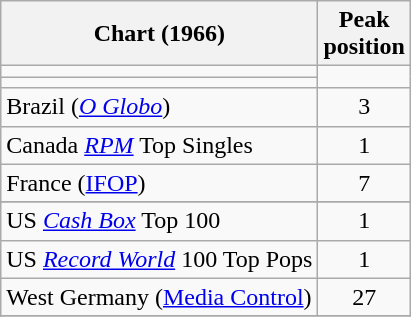<table class="wikitable sortable">
<tr>
<th>Chart (1966)</th>
<th>Peak<br>position</th>
</tr>
<tr>
<td></td>
</tr>
<tr>
<td></td>
</tr>
<tr>
<td>Brazil (<em><a href='#'>O Globo</a></em>)</td>
<td style="text-align:center;">3</td>
</tr>
<tr>
<td>Canada <em><a href='#'>RPM</a></em> Top Singles</td>
<td style="text-align:center;">1</td>
</tr>
<tr>
<td>France (<a href='#'>IFOP</a>)</td>
<td align="center">7</td>
</tr>
<tr>
</tr>
<tr>
</tr>
<tr>
<td>US <a href='#'><em>Cash Box</em></a> Top 100</td>
<td align="center">1</td>
</tr>
<tr>
<td>US <em><a href='#'>Record World</a></em> 100 Top Pops</td>
<td style="text-align:center;">1</td>
</tr>
<tr>
<td>West Germany (<a href='#'>Media Control</a>)</td>
<td style="text-align:center;">27</td>
</tr>
<tr>
</tr>
</table>
